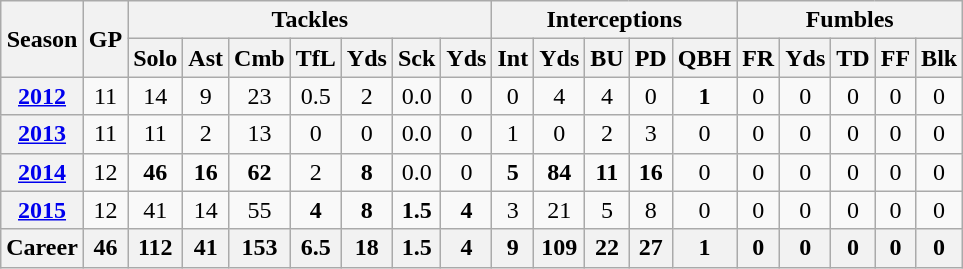<table class=wikitable style="text-align:center;">
<tr>
<th rowspan="2">Season</th>
<th rowspan="2">GP</th>
<th colspan="7">Tackles</th>
<th colspan="5">Interceptions</th>
<th colspan="5">Fumbles</th>
</tr>
<tr>
<th>Solo</th>
<th>Ast</th>
<th>Cmb</th>
<th>TfL</th>
<th>Yds</th>
<th>Sck</th>
<th>Yds</th>
<th>Int</th>
<th>Yds</th>
<th>BU</th>
<th>PD</th>
<th>QBH</th>
<th>FR</th>
<th>Yds</th>
<th>TD</th>
<th>FF</th>
<th>Blk</th>
</tr>
<tr>
<th><a href='#'>2012</a></th>
<td>11</td>
<td>14</td>
<td>9</td>
<td>23</td>
<td>0.5</td>
<td>2</td>
<td>0.0</td>
<td>0</td>
<td>0</td>
<td>4</td>
<td>4</td>
<td>0</td>
<td><strong>1</strong></td>
<td>0</td>
<td>0</td>
<td>0</td>
<td>0</td>
<td>0</td>
</tr>
<tr>
<th><a href='#'>2013</a></th>
<td>11</td>
<td>11</td>
<td>2</td>
<td>13</td>
<td>0</td>
<td>0</td>
<td>0.0</td>
<td>0</td>
<td>1</td>
<td>0</td>
<td>2</td>
<td>3</td>
<td>0</td>
<td>0</td>
<td>0</td>
<td>0</td>
<td>0</td>
<td>0</td>
</tr>
<tr>
<th><a href='#'>2014</a></th>
<td>12</td>
<td><strong>46</strong></td>
<td><strong>16</strong></td>
<td><strong>62</strong></td>
<td>2</td>
<td><strong>8</strong></td>
<td>0.0</td>
<td>0</td>
<td><strong>5</strong></td>
<td><strong>84</strong></td>
<td><strong>11</strong></td>
<td><strong>16</strong></td>
<td>0</td>
<td>0</td>
<td>0</td>
<td>0</td>
<td>0</td>
<td>0</td>
</tr>
<tr>
<th><a href='#'>2015</a></th>
<td>12</td>
<td>41</td>
<td>14</td>
<td>55</td>
<td><strong>4</strong></td>
<td><strong>8</strong></td>
<td><strong>1.5</strong></td>
<td><strong>4</strong></td>
<td>3</td>
<td>21</td>
<td>5</td>
<td>8</td>
<td>0</td>
<td>0</td>
<td>0</td>
<td>0</td>
<td>0</td>
<td>0</td>
</tr>
<tr>
<th>Career</th>
<th>46</th>
<th>112</th>
<th>41</th>
<th>153</th>
<th>6.5</th>
<th>18</th>
<th>1.5</th>
<th>4</th>
<th>9</th>
<th>109</th>
<th>22</th>
<th>27</th>
<th>1</th>
<th>0</th>
<th>0</th>
<th>0</th>
<th>0</th>
<th>0</th>
</tr>
</table>
